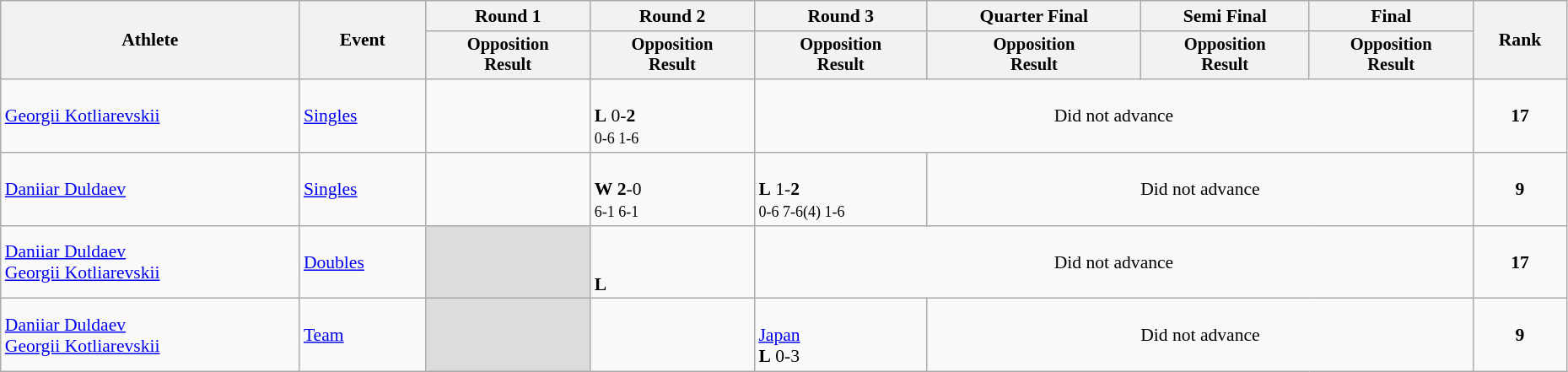<table class="wikitable" width="98%" style="text-align:left; font-size:90%">
<tr>
<th rowspan=2>Athlete</th>
<th rowspan=2>Event</th>
<th>Round 1</th>
<th>Round 2</th>
<th>Round 3</th>
<th>Quarter Final</th>
<th>Semi Final</th>
<th>Final</th>
<th rowspan=2>Rank</th>
</tr>
<tr style="font-size:95%">
<th>Opposition<br>Result</th>
<th>Opposition<br>Result</th>
<th>Opposition<br>Result</th>
<th>Opposition<br>Result</th>
<th>Opposition<br>Result</th>
<th>Opposition<br>Result</th>
</tr>
<tr>
<td><a href='#'>Georgii Kotliarevskii</a></td>
<td><a href='#'>Singles</a></td>
<td></td>
<td><br><strong>L</strong> 0-<strong>2</strong><br><small>0-6 1-6</small></td>
<td align=center colspan=4>Did not advance</td>
<td align=center><strong>17</strong></td>
</tr>
<tr>
<td><a href='#'>Daniiar Duldaev</a></td>
<td><a href='#'>Singles</a></td>
<td></td>
<td><br><strong>W</strong> <strong>2</strong>-0<br><small>6-1  6-1</small></td>
<td><br><strong>L</strong> 1-<strong>2</strong><br><small>0-6 7-6(4) 1-6</small></td>
<td align=center colspan=3>Did not advance</td>
<td align=center><strong>9</strong></td>
</tr>
<tr>
<td><a href='#'>Daniiar Duldaev</a><br><a href='#'>Georgii Kotliarevskii</a></td>
<td><a href='#'>Doubles</a></td>
<td bgcolor=#DCDCDC></td>
<td><br><br><strong>L</strong> <strong></strong></td>
<td align=center colspan=4>Did not advance</td>
<td align=center><strong>17</strong></td>
</tr>
<tr>
<td><a href='#'>Daniiar Duldaev</a><br><a href='#'>Georgii Kotliarevskii</a></td>
<td><a href='#'>Team</a></td>
<td bgcolor=#DCDCDC></td>
<td></td>
<td><br><a href='#'>Japan</a><br><strong>L</strong> 0-3</td>
<td align=center colspan=3>Did not advance</td>
<td align=center><strong>9</strong></td>
</tr>
</table>
